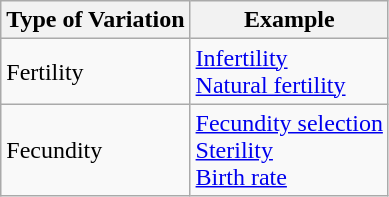<table class="wikitable">
<tr>
<th>Type of Variation</th>
<th>Example</th>
</tr>
<tr>
<td>Fertility</td>
<td><a href='#'>Infertility</a><br><a href='#'>Natural fertility</a></td>
</tr>
<tr>
<td>Fecundity</td>
<td><a href='#'>Fecundity selection</a><br><a href='#'>Sterility</a><br><a href='#'>Birth rate</a></td>
</tr>
</table>
